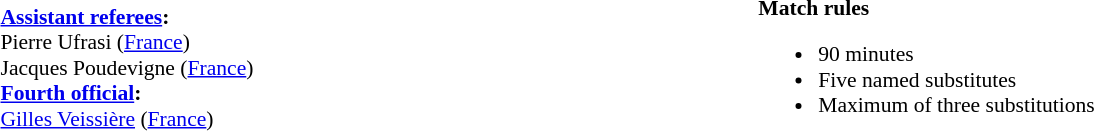<table style="width:100%;font-size:90%">
<tr>
<td><br><strong><a href='#'>Assistant referees</a>:</strong>
<br> Pierre Ufrasi (<a href='#'>France</a>)
<br> Jacques Poudevigne (<a href='#'>France</a>)
<br><strong><a href='#'>Fourth official</a>:</strong>
<br> <a href='#'>Gilles Veissière</a> (<a href='#'>France</a>)</td>
<td style="width:60%;vertical-align:top"><br><strong>Match rules</strong><ul><li>90 minutes</li><li>Five named substitutes</li><li>Maximum of three substitutions</li></ul></td>
</tr>
</table>
